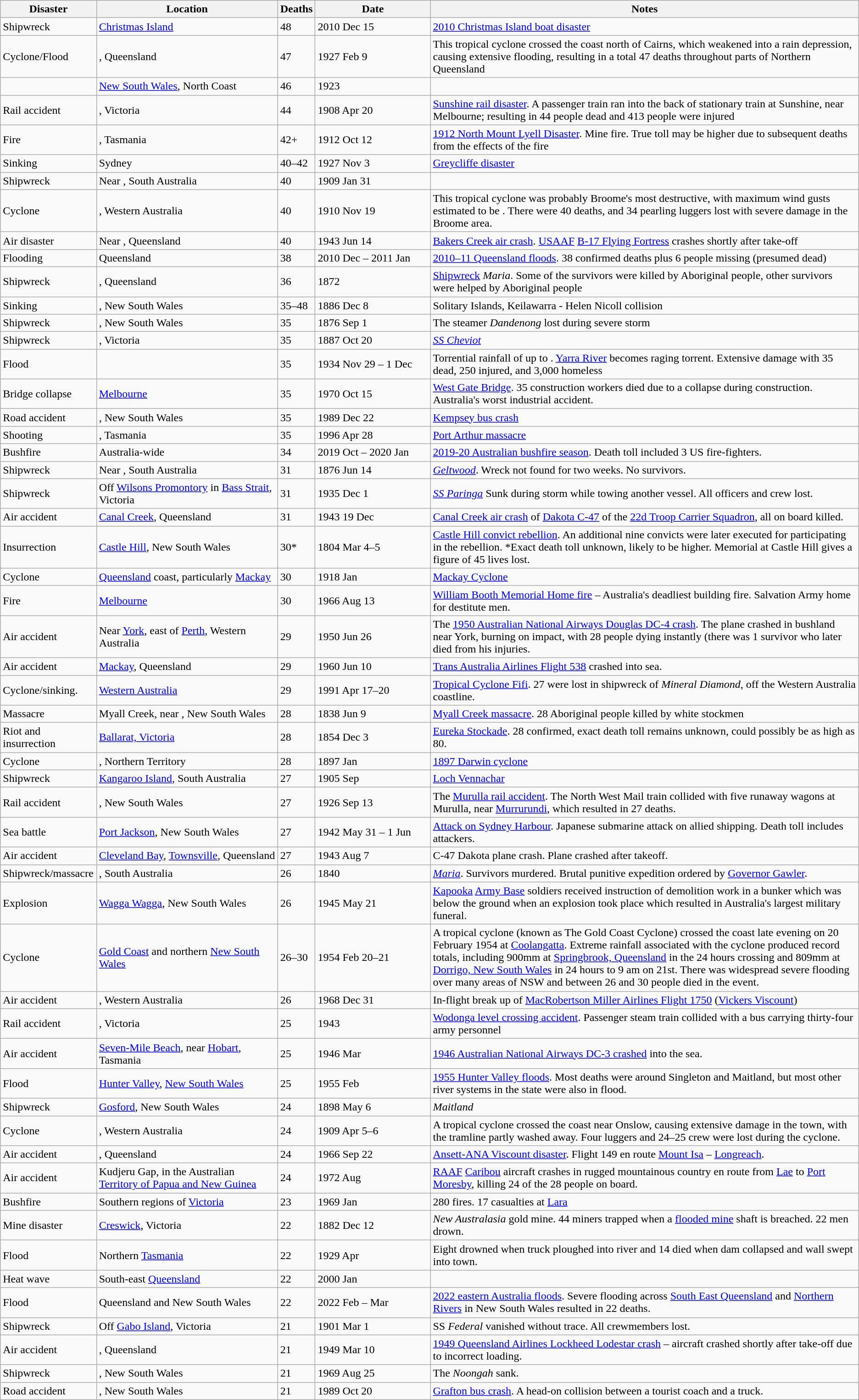<table class="wikitable sortable">
<tr>
<th>Disaster</th>
<th style="width: 16em;">Location</th>
<th>Deaths</th>
<th style="width: 10em;">Date</th>
<th>Notes</th>
</tr>
<tr>
<td>Shipwreck</td>
<td><a href='#'>Christmas Island</a></td>
<td>48</td>
<td>2010 Dec 15</td>
<td><a href='#'>2010 Christmas Island boat disaster</a></td>
</tr>
<tr>
<td>Cyclone/Flood</td>
<td>, Queensland</td>
<td>47</td>
<td>1927 Feb 9</td>
<td>This tropical cyclone crossed the coast north of Cairns, which weakened into a rain depression, causing extensive flooding, resulting in a total 47 deaths throughout parts of Northern Queensland</td>
</tr>
<tr>
<td></td>
<td><a href='#'>New South Wales</a>, North Coast</td>
<td>46</td>
<td>1923</td>
<td></td>
</tr>
<tr>
<td>Rail accident</td>
<td>, Victoria</td>
<td>44</td>
<td>1908 Apr 20</td>
<td><a href='#'>Sunshine rail disaster</a>. A passenger train ran into the back of stationary train at Sunshine, near Melbourne; resulting in 44 people dead and 413 people were injured</td>
</tr>
<tr>
<td>Fire</td>
<td>, Tasmania</td>
<td>42+</td>
<td>1912 Oct 12</td>
<td><a href='#'>1912 North Mount Lyell Disaster</a>. Mine fire. True toll may be higher due to subsequent deaths from the effects of the fire</td>
</tr>
<tr>
<td>Sinking</td>
<td>Sydney</td>
<td>40–42</td>
<td>1927 Nov 3</td>
<td><a href='#'>Greycliffe disaster</a></td>
</tr>
<tr>
<td>Shipwreck</td>
<td>Near , South Australia</td>
<td>40</td>
<td>1909 Jan 31</td>
<td></td>
</tr>
<tr>
<td>Cyclone</td>
<td>, Western Australia</td>
<td>40</td>
<td>1910 Nov 19</td>
<td>This tropical cyclone was probably Broome's most destructive, with maximum wind gusts estimated to be . There were 40 deaths, and 34 pearling luggers lost with severe damage in the Broome area.</td>
</tr>
<tr>
<td>Air disaster</td>
<td>Near , Queensland</td>
<td>40</td>
<td>1943 Jun 14</td>
<td><a href='#'>Bakers Creek air crash</a>. <a href='#'>USAAF</a> <a href='#'>B-17 Flying Fortress</a> crashes shortly after take-off</td>
</tr>
<tr>
<td>Flooding</td>
<td>Queensland</td>
<td>38</td>
<td>2010 Dec – 2011 Jan</td>
<td><a href='#'>2010–11 Queensland floods</a>. 38 confirmed deaths plus 6 people missing (presumed dead)</td>
</tr>
<tr>
<td>Shipwreck</td>
<td>, Queensland</td>
<td>36</td>
<td>1872</td>
<td><a href='#'>Shipwreck</a> <em>Maria</em>. Some of the survivors were killed by Aboriginal people, other survivors were helped by Aboriginal people</td>
</tr>
<tr>
<td>Sinking</td>
<td>, New South Wales</td>
<td>35–48</td>
<td>1886 Dec 8</td>
<td>Solitary Islands, Keilawarra - Helen Nicoll collision</td>
</tr>
<tr>
<td>Shipwreck</td>
<td>, New South Wales</td>
<td>35</td>
<td>1876 Sep 1</td>
<td>The steamer <em>Dandenong</em> lost during severe storm</td>
</tr>
<tr>
<td>Shipwreck</td>
<td>, Victoria</td>
<td>35</td>
<td>1887 Oct 20</td>
<td><em><a href='#'>SS Cheviot</a></em></td>
</tr>
<tr>
<td>Flood</td>
<td></td>
<td>35</td>
<td>1934 Nov 29 – 1 Dec</td>
<td>Torrential rainfall of up to . <a href='#'>Yarra River</a> becomes raging torrent. Extensive damage with 35 dead, 250 injured, and 3,000 homeless</td>
</tr>
<tr>
<td>Bridge collapse</td>
<td><a href='#'>Melbourne</a></td>
<td>35</td>
<td>1970 Oct 15</td>
<td><a href='#'>West Gate Bridge</a>. 35 construction workers died due to a collapse during construction. Australia's worst industrial accident.</td>
</tr>
<tr>
<td>Road accident</td>
<td>, New South Wales</td>
<td>35</td>
<td>1989 Dec 22</td>
<td><a href='#'>Kempsey bus crash</a></td>
</tr>
<tr>
<td>Shooting</td>
<td>, Tasmania</td>
<td>35</td>
<td>1996 Apr 28</td>
<td><a href='#'>Port Arthur massacre</a></td>
</tr>
<tr>
<td>Bushfire</td>
<td>Australia-wide</td>
<td>34</td>
<td>2019 Oct – 2020 Jan</td>
<td><a href='#'>2019-20 Australian bushfire season</a>. Death toll included 3 US fire-fighters.</td>
</tr>
<tr>
<td>Shipwreck</td>
<td>Near , South Australia</td>
<td>31</td>
<td>1876 Jun 14</td>
<td><em><a href='#'>Geltwood</a></em>. Wreck not found for two weeks. No survivors.</td>
</tr>
<tr>
<td>Shipwreck</td>
<td>Off <a href='#'>Wilsons Promontory</a> in <a href='#'>Bass Strait</a>, Victoria</td>
<td>31</td>
<td>1935 Dec 1</td>
<td><em><a href='#'>SS Paringa</a></em> Sunk during storm while towing another vessel. All officers and crew lost.</td>
</tr>
<tr>
<td>Air accident</td>
<td><a href='#'>Canal Creek</a>, Queensland</td>
<td>31</td>
<td>1943 19 Dec</td>
<td><a href='#'>Canal Creek air crash</a> of <a href='#'>Dakota C-47</a> of the <a href='#'>22d Troop Carrier Squadron</a>, all on board killed.</td>
</tr>
<tr>
<td>Insurrection</td>
<td><a href='#'>Castle Hill</a>, New South Wales</td>
<td>30*</td>
<td>1804 Mar 4–5</td>
<td><a href='#'>Castle Hill convict rebellion</a>. An additional nine convicts were later executed for participating in the rebellion. *Exact death toll unknown, likely to be higher. Memorial at Castle Hill gives a figure of 45 lives lost.</td>
</tr>
<tr>
<td>Cyclone</td>
<td><a href='#'>Queensland</a> coast, particularly <a href='#'>Mackay</a></td>
<td>30</td>
<td>1918 Jan</td>
<td><a href='#'>Mackay Cyclone</a></td>
</tr>
<tr>
<td>Fire</td>
<td><a href='#'>Melbourne</a></td>
<td>30</td>
<td>1966 Aug 13</td>
<td><a href='#'>William Booth Memorial Home fire</a> – Australia's deadliest building fire.  Salvation Army home for destitute men.</td>
</tr>
<tr>
<td>Air accident</td>
<td>Near <a href='#'>York</a>, east of <a href='#'>Perth</a>, Western Australia</td>
<td>29</td>
<td>1950 Jun 26</td>
<td>The <a href='#'>1950 Australian National Airways Douglas DC-4 crash</a>. The plane crashed in bushland near York, burning on impact, with 28 people dying instantly (there was 1 survivor who later died from his injuries.</td>
</tr>
<tr>
<td>Air accident</td>
<td><a href='#'>Mackay</a>, Queensland</td>
<td>29</td>
<td>1960 Jun 10</td>
<td><a href='#'>Trans Australia Airlines Flight 538</a> crashed into sea.</td>
</tr>
<tr>
<td>Cyclone/sinking.</td>
<td><a href='#'>Western Australia</a></td>
<td>29</td>
<td>1991 Apr 17–20</td>
<td><a href='#'>Tropical Cyclone Fifi</a>. 27 were lost in shipwreck of <em>Mineral Diamond</em>, off the Western Australia coastline.</td>
</tr>
<tr>
<td>Massacre</td>
<td>Myall Creek, near , New South Wales</td>
<td>28</td>
<td>1838 Jun 9</td>
<td><a href='#'>Myall Creek massacre</a>. 28 Aboriginal people killed by white stockmen</td>
</tr>
<tr>
<td>Riot and insurrection</td>
<td><a href='#'>Ballarat, Victoria</a></td>
<td>28</td>
<td>1854 Dec 3</td>
<td><a href='#'>Eureka Stockade</a>. 28 confirmed, exact death toll remains unknown, could possibly be as high as 80.</td>
</tr>
<tr>
<td>Cyclone</td>
<td>, Northern Territory</td>
<td>28</td>
<td>1897 Jan</td>
<td><a href='#'>1897 Darwin cyclone</a></td>
</tr>
<tr>
<td>Shipwreck</td>
<td><a href='#'>Kangaroo Island</a>, South Australia</td>
<td>27</td>
<td>1905 Sep</td>
<td><a href='#'>Loch Vennachar</a></td>
</tr>
<tr>
<td>Rail accident</td>
<td>, New South Wales</td>
<td>27</td>
<td>1926 Sep 13</td>
<td>The <a href='#'>Murulla rail accident</a>. The North West Mail train collided with five runaway wagons at Murulla, near <a href='#'>Murrurundi</a>, which resulted in 27 deaths.</td>
</tr>
<tr>
<td>Sea battle</td>
<td><a href='#'>Port Jackson</a>, New South Wales</td>
<td>27</td>
<td>1942 May 31 – 1 Jun</td>
<td><a href='#'>Attack on Sydney Harbour</a>. Japanese submarine attack on allied shipping. Death toll includes attackers.</td>
</tr>
<tr>
<td>Air accident</td>
<td><a href='#'>Cleveland Bay</a>, <a href='#'>Townsville</a>, Queensland</td>
<td>27</td>
<td>1943 Aug 7</td>
<td>C-47 Dakota plane crash. Plane crashed after takeoff.</td>
</tr>
<tr>
<td>Shipwreck/massacre</td>
<td>, South Australia</td>
<td>26</td>
<td>1840</td>
<td><em><a href='#'>Maria</a></em>. Survivors murdered. Brutal punitive expedition ordered by <a href='#'>Governor Gawler</a>.</td>
</tr>
<tr>
<td>Explosion</td>
<td><a href='#'>Wagga Wagga</a>, New South Wales</td>
<td>26</td>
<td>1945 May 21</td>
<td><a href='#'>Kapooka</a> <a href='#'>Army Base</a> soldiers received instruction of demolition work in a bunker which was  below the ground when an explosion took place which resulted in Australia's largest military funeral.</td>
</tr>
<tr>
<td>Cyclone</td>
<td><a href='#'>Gold Coast</a> and northern <a href='#'>New South Wales</a></td>
<td>26–30</td>
<td>1954 Feb 20–21</td>
<td>A tropical cyclone (known as The Gold Coast Cyclone) crossed the coast late evening on 20 February 1954 at <a href='#'>Coolangatta</a>. Extreme rainfall associated with the cyclone produced record totals, including 900mm at <a href='#'>Springbrook, Queensland</a> in the 24 hours crossing and 809mm at <a href='#'>Dorrigo, New South Wales</a> in 24 hours to 9 am on 21st. There was widespread severe flooding over many areas of NSW and between 26 and 30 people died in the event.</td>
</tr>
<tr>
<td>Air accident</td>
<td>, Western Australia</td>
<td>26</td>
<td>1968 Dec 31</td>
<td>In-flight break up of <a href='#'>MacRobertson Miller Airlines Flight 1750</a> (<a href='#'>Vickers Viscount</a>)</td>
</tr>
<tr>
<td>Rail accident</td>
<td>, Victoria</td>
<td>25</td>
<td>1943</td>
<td><a href='#'>Wodonga level crossing accident</a>. Passenger steam train collided with a bus carrying thirty-four army personnel</td>
</tr>
<tr>
<td>Air accident</td>
<td><a href='#'>Seven-Mile Beach</a>, near <a href='#'>Hobart</a>, Tasmania</td>
<td>25</td>
<td>1946 Mar</td>
<td><a href='#'>1946 Australian National Airways DC-3 crashed</a> into the sea.</td>
</tr>
<tr>
<td>Flood</td>
<td><a href='#'>Hunter Valley</a>, <a href='#'>New South Wales</a></td>
<td>25</td>
<td>1955 Feb</td>
<td><a href='#'>1955 Hunter Valley floods</a>. Most deaths were around Singleton and Maitland, but most other river systems in the state were also in flood.</td>
</tr>
<tr>
<td>Shipwreck</td>
<td><a href='#'>Gosford</a>, New South Wales</td>
<td>24</td>
<td>1898 May 6</td>
<td><em>Maitland</em></td>
</tr>
<tr>
<td>Cyclone</td>
<td>, Western Australia</td>
<td>24</td>
<td>1909 Apr 5–6</td>
<td>A tropical cyclone crossed the coast near Onslow, causing extensive damage in the town, with the tramline partly washed away. Four luggers and 24–25 crew were lost during the cyclone.</td>
</tr>
<tr>
<td>Air accident</td>
<td>, Queensland</td>
<td>24</td>
<td>1966 Sep 22</td>
<td><a href='#'>Ansett-ANA Viscount disaster</a>. Flight 149 en route <a href='#'>Mount Isa</a> – <a href='#'>Longreach</a>.</td>
</tr>
<tr>
<td>Air accident</td>
<td>Kudjeru Gap, in the Australian <a href='#'>Territory of Papua and New Guinea</a></td>
<td>24</td>
<td>1972 Aug</td>
<td><a href='#'>RAAF</a> <a href='#'>Caribou</a> aircraft crashes in rugged mountainous country en route from <a href='#'>Lae</a> to <a href='#'>Port Moresby</a>, killing 24 of the 28 people on board.</td>
</tr>
<tr>
<td>Bushfire</td>
<td>Southern regions of <a href='#'>Victoria</a></td>
<td>23</td>
<td>1969 Jan</td>
<td>280 fires. 17 casualties at <a href='#'>Lara</a></td>
</tr>
<tr>
<td>Mine disaster</td>
<td><a href='#'>Creswick</a>, Victoria</td>
<td>22</td>
<td>1882 Dec 12</td>
<td><em>New Australasia</em> gold mine. 44 miners trapped when a <a href='#'>flooded mine</a> shaft is breached. 22 men drown.</td>
</tr>
<tr>
<td>Flood</td>
<td>Northern <a href='#'>Tasmania</a></td>
<td>22</td>
<td>1929 Apr</td>
<td>Eight drowned when truck ploughed into river and 14 died when dam collapsed and wall swept into town.</td>
</tr>
<tr>
<td>Heat wave</td>
<td>South-east <a href='#'>Queensland</a></td>
<td>22</td>
<td>2000 Jan</td>
<td></td>
</tr>
<tr>
<td>Flood</td>
<td>Queensland and New South Wales</td>
<td>22</td>
<td>2022 Feb – Mar</td>
<td><a href='#'>2022 eastern Australia floods</a>. Severe flooding across <a href='#'>South East Queensland</a> and <a href='#'>Northern Rivers</a> in New South Wales resulted in 22 deaths.</td>
</tr>
<tr>
<td>Shipwreck</td>
<td>Off <a href='#'>Gabo Island</a>, Victoria</td>
<td>21</td>
<td>1901 Mar 1</td>
<td>SS <em>Federal</em> vanished without trace. All crewmembers lost.</td>
</tr>
<tr>
<td>Air accident</td>
<td>, Queensland</td>
<td>21</td>
<td>1949 Mar 10</td>
<td><a href='#'>1949 Queensland Airlines Lockheed Lodestar crash</a> – aircraft crashed shortly after take-off due to incorrect loading.</td>
</tr>
<tr>
<td>Shipwreck</td>
<td>, New South Wales</td>
<td>21</td>
<td>1969 Aug 25</td>
<td>The <em>Noongah</em> sank.</td>
</tr>
<tr>
<td>Road accident</td>
<td>, New South Wales</td>
<td>21</td>
<td>1989 Oct 20</td>
<td><a href='#'>Grafton bus crash</a>. A head-on collision between a tourist coach and a truck.</td>
</tr>
</table>
